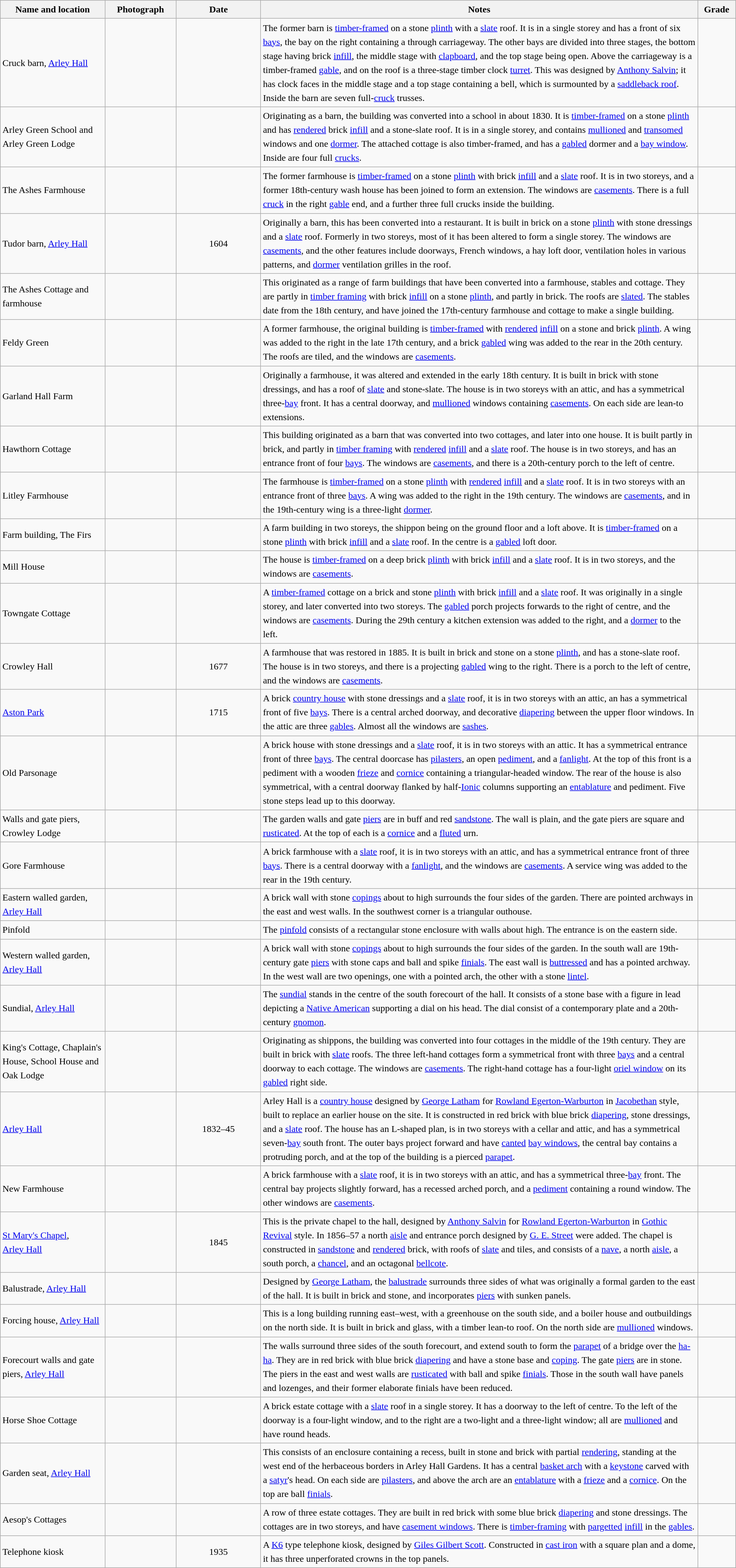<table class="wikitable sortable plainrowheaders" style="width:100%;border:0px;text-align:left;line-height:150%;">
<tr>
<th scope="col" style="width:150px">Name and location</th>
<th scope="col" style="width:100px" class="unsortable">Photograph</th>
<th scope="col" style="width:120px">Date</th>
<th scope="col" style="width:650px" class="unsortable">Notes</th>
<th scope="col" style="width:50px">Grade</th>
</tr>
<tr>
<td>Cruck barn, <a href='#'>Arley Hall</a><br><small></small></td>
<td></td>
<td align="center"></td>
<td>The former barn is <a href='#'>timber-framed</a> on a stone <a href='#'>plinth</a> with a <a href='#'>slate</a> roof. It is in a single storey and has a front of six <a href='#'>bays</a>, the bay on the right containing a through carriageway. The other bays are divided into three stages, the bottom stage having brick <a href='#'>infill</a>, the middle stage with <a href='#'>clapboard</a>, and the top stage being open. Above the carriageway is a timber-framed <a href='#'>gable</a>, and on the roof is a three-stage timber clock <a href='#'>turret</a>. This was designed by <a href='#'>Anthony Salvin</a>; it has clock faces in the middle stage and a top stage containing a bell, which is surmounted by a <a href='#'>saddleback roof</a>. Inside the barn are seven full-<a href='#'>cruck</a> trusses.</td>
<td align="center" ></td>
</tr>
<tr>
<td>Arley Green School and Arley Green Lodge<br><small></small></td>
<td></td>
<td align="center"></td>
<td>Originating as a barn, the building was converted into a school in about 1830. It is <a href='#'>timber-framed</a> on a stone <a href='#'>plinth</a> and has <a href='#'>rendered</a> brick <a href='#'>infill</a> and a stone-slate roof. It is in a single storey, and contains <a href='#'>mullioned</a> and <a href='#'>transomed</a> windows and one <a href='#'>dormer</a>. The attached cottage is also timber-framed, and has a <a href='#'>gabled</a> dormer and a <a href='#'>bay window</a>. Inside are four full <a href='#'>crucks</a>.</td>
<td align="center" ></td>
</tr>
<tr>
<td>The Ashes Farmhouse<br><small></small></td>
<td></td>
<td align="center"></td>
<td>The former farmhouse is <a href='#'>timber-framed</a> on a stone <a href='#'>plinth</a> with brick <a href='#'>infill</a> and a <a href='#'>slate</a> roof. It is in two storeys, and a former 18th-century wash house has been joined to form an extension. The windows are <a href='#'>casements</a>. There is a full <a href='#'>cruck</a> in the right <a href='#'>gable</a> end, and a further three full crucks inside the building.</td>
<td align="center" ></td>
</tr>
<tr>
<td>Tudor barn, <a href='#'>Arley Hall</a><br><small></small></td>
<td></td>
<td align="center">1604</td>
<td>Originally a barn, this has been converted into a restaurant. It is built in brick on a stone <a href='#'>plinth</a> with stone dressings and a <a href='#'>slate</a> roof. Formerly in two storeys, most of it has been altered to form a single storey. The windows are <a href='#'>casements</a>, and the other features include doorways, French windows, a hay loft door, ventilation holes in various patterns, and <a href='#'>dormer</a> ventilation grilles in the roof.</td>
<td align="center" ></td>
</tr>
<tr>
<td>The Ashes Cottage and farmhouse<br><small></small></td>
<td></td>
<td align="center"></td>
<td>This originated as a range of farm buildings that have been converted into a farmhouse, stables and cottage. They are partly in <a href='#'>timber framing</a> with brick <a href='#'>infill</a> on a stone <a href='#'>plinth</a>, and partly in brick. The roofs are <a href='#'>slated</a>. The stables date from the 18th century, and have joined the 17th-century farmhouse and cottage to make a single building.</td>
<td align="center" ></td>
</tr>
<tr>
<td>Feldy Green<br><small></small></td>
<td></td>
<td align="center"></td>
<td>A former farmhouse, the original building is <a href='#'>timber-framed</a> with <a href='#'>rendered</a> <a href='#'>infill</a> on a stone and brick <a href='#'>plinth</a>. A wing was added to the right in the late 17th century, and a brick <a href='#'>gabled</a> wing was added to the rear in the 20th century. The roofs are tiled, and the windows are <a href='#'>casements</a>.</td>
<td align="center" ></td>
</tr>
<tr>
<td>Garland Hall Farm<br><small></small></td>
<td></td>
<td align="center"></td>
<td>Originally a farmhouse, it was altered and extended in the early 18th century. It is built in brick with stone dressings, and has a roof of <a href='#'>slate</a> and stone-slate. The house is in two storeys with an attic, and has a symmetrical three-<a href='#'>bay</a> front. It has a central doorway, and <a href='#'>mullioned</a> windows containing <a href='#'>casements</a>. On each side are lean-to extensions.</td>
<td align="center" ></td>
</tr>
<tr>
<td>Hawthorn Cottage</td>
<td></td>
<td align="center"></td>
<td>This building originated as a barn that was converted into two cottages, and later into one house. It is built partly in brick, and partly in <a href='#'>timber framing</a> with <a href='#'>rendered</a> <a href='#'>infill</a> and a <a href='#'>slate</a> roof. The house is in two storeys, and has an entrance front of four <a href='#'>bays</a>. The windows are <a href='#'>casements</a>, and there is a 20th-century porch to the left of centre.</td>
<td align="center" ></td>
</tr>
<tr>
<td>Litley Farmhouse<br><small></small></td>
<td></td>
<td align="center"></td>
<td>The farmhouse is <a href='#'>timber-framed</a> on a stone <a href='#'>plinth</a> with <a href='#'>rendered</a> <a href='#'>infill</a> and a <a href='#'>slate</a> roof. It is in two storeys with an entrance front of three <a href='#'>bays</a>. A wing was added to the right in the 19th century. The windows are <a href='#'>casements</a>, and in the 19th-century wing is a three-light <a href='#'>dormer</a>.</td>
<td align="center" ></td>
</tr>
<tr>
<td>Farm building, The Firs<br><small></small></td>
<td></td>
<td align="center"></td>
<td>A farm building in two storeys, the shippon being on the ground floor and a loft above. It is <a href='#'>timber-framed</a> on a stone <a href='#'>plinth</a> with brick <a href='#'>infill</a> and a <a href='#'>slate</a> roof. In the centre is a <a href='#'>gabled</a> loft door.</td>
<td align="center" ></td>
</tr>
<tr>
<td>Mill House<br><small></small></td>
<td></td>
<td align="center"></td>
<td>The house is <a href='#'>timber-framed</a> on a deep brick <a href='#'>plinth</a> with brick <a href='#'>infill</a> and a <a href='#'>slate</a> roof. It is in two storeys, and the windows are <a href='#'>casements</a>.</td>
<td align="center" ></td>
</tr>
<tr>
<td>Towngate Cottage<br><small></small></td>
<td></td>
<td align="center"></td>
<td>A <a href='#'>timber-framed</a> cottage on a brick and stone <a href='#'>plinth</a> with brick <a href='#'>infill</a> and a <a href='#'>slate</a> roof. It was originally in a single storey, and later converted into two storeys. The <a href='#'>gabled</a> porch projects forwards to the right of centre, and the windows are <a href='#'>casements</a>. During the 29th century a kitchen extension was added to the right, and a <a href='#'>dormer</a> to the left.</td>
<td align="center" ></td>
</tr>
<tr>
<td>Crowley Hall<br><small></small></td>
<td></td>
<td align="center">1677</td>
<td>A farmhouse that was restored in 1885. It is built in brick and stone on a stone <a href='#'>plinth</a>, and has a stone-slate roof. The house is in two storeys, and there is a projecting <a href='#'>gabled</a> wing to the right. There is a porch to the left of centre, and the windows are <a href='#'>casements</a>.</td>
<td align="center" ></td>
</tr>
<tr>
<td><a href='#'>Aston Park</a><br><small></small></td>
<td></td>
<td align="center">1715</td>
<td>A brick <a href='#'>country house</a> with stone dressings and a <a href='#'>slate</a> roof, it is in two storeys with an attic, an has a symmetrical front of five <a href='#'>bays</a>. There is a central arched doorway, and decorative <a href='#'>diapering</a> between the upper floor windows. In the attic are three <a href='#'>gables</a>. Almost all the windows are <a href='#'>sashes</a>.</td>
<td align="center" ></td>
</tr>
<tr>
<td>Old Parsonage<br><small></small></td>
<td></td>
<td align="center"></td>
<td>A brick house with stone dressings and a <a href='#'>slate</a> roof, it is in two storeys with an attic. It has a symmetrical entrance front of three <a href='#'>bays</a>. The central doorcase has <a href='#'>pilasters</a>, an open <a href='#'>pediment</a>, and a <a href='#'>fanlight</a>. At the top of this front is a pediment with a wooden <a href='#'>frieze</a> and <a href='#'>cornice</a> containing a triangular-headed window.  The rear of the house is also symmetrical, with a central doorway flanked by half-<a href='#'>Ionic</a> columns supporting an <a href='#'>entablature</a> and pediment. Five stone steps lead up to this doorway.</td>
<td align="center" ></td>
</tr>
<tr>
<td>Walls and gate piers,<br>Crowley Lodge<br><small></small></td>
<td></td>
<td align="center"></td>
<td>The garden walls and gate <a href='#'>piers</a> are in buff and red <a href='#'>sandstone</a>. The wall is plain, and the gate piers are square and <a href='#'>rusticated</a>. At the top of each is a <a href='#'>cornice</a> and a <a href='#'>fluted</a> urn.</td>
<td align="center" ></td>
</tr>
<tr>
<td>Gore Farmhouse<br><small></small></td>
<td></td>
<td align="center"></td>
<td>A brick farmhouse with a <a href='#'>slate</a> roof, it is in two storeys with an attic, and has a symmetrical entrance front of three <a href='#'>bays</a>. There is a central doorway with a <a href='#'>fanlight</a>, and the windows are <a href='#'>casements</a>. A service wing was added to the rear in the 19th century.</td>
<td align="center" ></td>
</tr>
<tr>
<td>Eastern walled garden,<br><a href='#'>Arley Hall</a><br><small></small></td>
<td></td>
<td align="center"></td>
<td>A brick wall with stone <a href='#'>copings</a> about  to  high surrounds the four sides of the garden. There are pointed archways in the east and west walls. In the southwest corner is a triangular outhouse.</td>
<td align="center" ></td>
</tr>
<tr>
<td>Pinfold<br><small></small></td>
<td></td>
<td align="center"></td>
<td>The <a href='#'>pinfold</a> consists of a rectangular stone enclosure with walls about  high. The entrance is on the eastern side.</td>
<td align="center" ></td>
</tr>
<tr>
<td>Western walled garden,<br><a href='#'>Arley Hall</a><br><small></small></td>
<td></td>
<td align="center"></td>
<td>A brick wall with stone <a href='#'>copings</a> about  to  high surrounds the four sides of the garden. In the south wall are 19th-century gate <a href='#'>piers</a> with stone caps and ball and spike <a href='#'>finials</a>. The east wall is <a href='#'>buttressed</a> and has a pointed archway. In the west wall are two openings, one with a pointed arch, the other with a stone <a href='#'>lintel</a>.</td>
<td align="center" ></td>
</tr>
<tr>
<td>Sundial, <a href='#'>Arley Hall</a><br><small></small></td>
<td></td>
<td align="center"></td>
<td>The <a href='#'>sundial</a> stands in the centre of the south forecourt of the hall. It consists of a stone base with a figure in lead depicting a <a href='#'>Native American</a> supporting a dial on his head. The dial consist of a contemporary plate and a 20th-century <a href='#'>gnomon</a>.</td>
<td align="center" ></td>
</tr>
<tr>
<td>King's Cottage, Chaplain's House, School House and Oak Lodge<br><small></small></td>
<td></td>
<td align="center"></td>
<td>Originating as shippons, the building was converted into four cottages in the middle of the 19th century. They are built in brick with <a href='#'>slate</a> roofs. The three left-hand cottages form a symmetrical front with three <a href='#'>bays</a> and a central doorway to each cottage. The windows are <a href='#'>casements</a>. The right-hand cottage has a four-light <a href='#'>oriel window</a> on its <a href='#'>gabled</a> right side.</td>
<td align="center" ></td>
</tr>
<tr>
<td><a href='#'>Arley Hall</a><br><small></small></td>
<td></td>
<td align="center">1832–45</td>
<td>Arley Hall is a <a href='#'>country house</a> designed by <a href='#'>George Latham</a> for <a href='#'>Rowland Egerton-Warburton</a> in <a href='#'>Jacobethan</a> style, built to replace an earlier house on the site. It is constructed in red brick with blue brick <a href='#'>diapering</a>, stone dressings, and a <a href='#'>slate</a> roof. The house has an L-shaped plan, is in two storeys with a cellar and attic, and has a symmetrical seven-<a href='#'>bay</a> south front. The outer bays project forward and have <a href='#'>canted</a> <a href='#'>bay windows</a>, the central bay contains a protruding porch, and at the top of the building is a pierced <a href='#'>parapet</a>.</td>
<td align="center" ></td>
</tr>
<tr>
<td>New Farmhouse<br><small></small></td>
<td></td>
<td align="center"></td>
<td>A brick farmhouse with a <a href='#'>slate</a> roof, it is in two storeys with an attic, and has a symmetrical three-<a href='#'>bay</a> front. The central bay projects slightly forward, has a recessed arched porch, and a <a href='#'>pediment</a> containing a round window. The other windows are <a href='#'>casements</a>.</td>
<td align="center" ></td>
</tr>
<tr>
<td><a href='#'>St Mary's Chapel</a>,<br><a href='#'>Arley Hall</a><br><small></small></td>
<td></td>
<td align="center">1845</td>
<td>This is the private chapel to the hall, designed by <a href='#'>Anthony Salvin</a> for <a href='#'>Rowland Egerton-Warburton</a> in <a href='#'>Gothic Revival</a> style. In 1856–57 a north <a href='#'>aisle</a> and entrance porch designed by <a href='#'>G. E. Street</a> were added. The chapel is constructed in <a href='#'>sandstone</a> and <a href='#'>rendered</a> brick, with roofs of <a href='#'>slate</a> and tiles, and consists of a <a href='#'>nave</a>, a north <a href='#'>aisle</a>, a south porch, a <a href='#'>chancel</a>, and an octagonal <a href='#'>bellcote</a>.</td>
<td align="center" ></td>
</tr>
<tr>
<td>Balustrade, <a href='#'>Arley Hall</a><br><small></small></td>
<td></td>
<td align="center"></td>
<td>Designed by <a href='#'>George Latham</a>, the <a href='#'>balustrade</a> surrounds three sides of what was originally a formal garden to the east of the hall. It is built in brick and stone, and incorporates <a href='#'>piers</a> with sunken panels.</td>
<td align="center" ></td>
</tr>
<tr>
<td>Forcing house, <a href='#'>Arley Hall</a><br><small></small></td>
<td></td>
<td align="center"></td>
<td>This is a long building running east–west, with a greenhouse on the south side, and a boiler house and outbuildings on the north side. It is built in brick and glass, with a timber lean-to roof. On the north side are <a href='#'>mullioned</a> windows.</td>
<td align="center" ></td>
</tr>
<tr>
<td>Forecourt walls and gate piers, <a href='#'>Arley Hall</a><br><small></small></td>
<td></td>
<td align="center"></td>
<td>The walls surround three sides of the south forecourt, and extend south to form the <a href='#'>parapet</a> of a bridge over the <a href='#'>ha-ha</a>. They are in red brick with blue brick <a href='#'>diapering</a> and have a stone base and <a href='#'>coping</a>. The gate <a href='#'>piers</a> are in stone. The piers in the east and west walls are <a href='#'>rusticated</a> with ball and spike <a href='#'>finials</a>. Those in the south wall have panels and lozenges, and their former elaborate finials have been reduced.</td>
<td align="center" ></td>
</tr>
<tr>
<td>Horse Shoe Cottage<br><small></small></td>
<td></td>
<td align="center"></td>
<td>A brick estate cottage with a <a href='#'>slate</a> roof in a single storey. It has a doorway to the left of centre. To the left of the doorway is a four-light window, and to the right are a two-light and a three-light window; all are <a href='#'>mullioned</a> and have round heads.</td>
<td align="center" ></td>
</tr>
<tr>
<td>Garden seat, <a href='#'>Arley Hall</a><br><small></small></td>
<td></td>
<td align="center"></td>
<td>This consists of an enclosure containing a recess, built in stone and brick with partial <a href='#'>rendering</a>, standing at the west end of the herbaceous borders in Arley Hall Gardens. It has a central <a href='#'>basket arch</a> with a <a href='#'>keystone</a> carved with a <a href='#'>satyr</a>'s head. On each side are <a href='#'>pilasters</a>, and above the arch are an <a href='#'>entablature</a> with a <a href='#'>frieze</a> and a <a href='#'>cornice</a>. On the top are ball <a href='#'>finials</a>.</td>
<td align="center" ></td>
</tr>
<tr>
<td>Aesop's Cottages<br><small></small></td>
<td></td>
<td align="center"></td>
<td>A row of three estate cottages. They are built in red brick with some blue brick <a href='#'>diapering</a> and stone dressings. The cottages are in two storeys, and have <a href='#'>casement windows</a>. There is <a href='#'>timber-framing</a> with <a href='#'>pargetted</a> <a href='#'>infill</a> in the <a href='#'>gables</a>.</td>
<td align="center" ></td>
</tr>
<tr>
<td>Telephone kiosk<br><small></small></td>
<td></td>
<td align="center">1935</td>
<td>A <a href='#'>K6</a> type telephone kiosk, designed by <a href='#'>Giles Gilbert Scott</a>. Constructed in <a href='#'>cast iron</a> with a square plan and a dome, it has three unperforated crowns in the top panels.</td>
<td align="center" ></td>
</tr>
<tr>
</tr>
</table>
